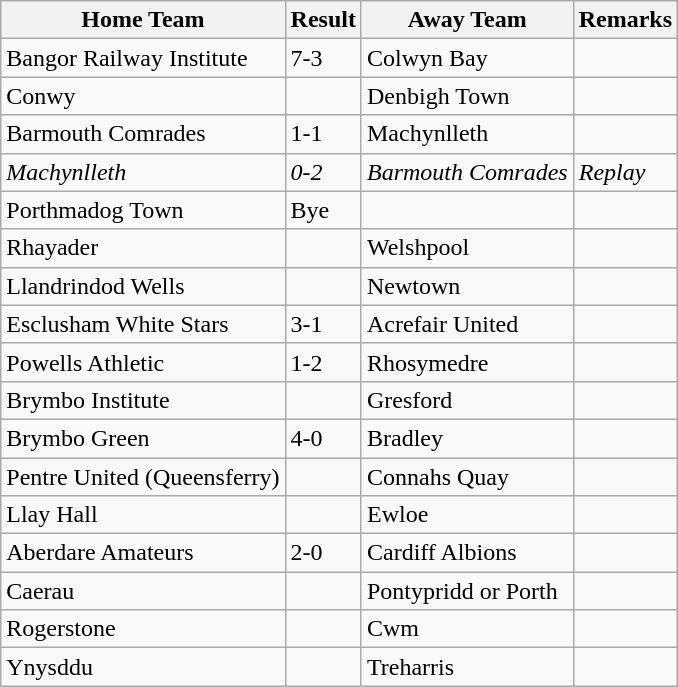<table class="wikitable">
<tr>
<th>Home Team</th>
<th>Result</th>
<th>Away Team</th>
<th>Remarks</th>
</tr>
<tr>
<td>Bangor Railway Institute</td>
<td>7-3</td>
<td>Colwyn Bay</td>
<td></td>
</tr>
<tr>
<td>Conwy</td>
<td></td>
<td>Denbigh Town</td>
<td></td>
</tr>
<tr>
<td>Barmouth Comrades</td>
<td>1-1</td>
<td>Machynlleth</td>
<td></td>
</tr>
<tr>
<td><em>Machynlleth</em></td>
<td><em>0-2</em></td>
<td><em>Barmouth Comrades</em></td>
<td><em>Replay</em></td>
</tr>
<tr>
<td>Porthmadog Town</td>
<td>Bye</td>
<td></td>
<td></td>
</tr>
<tr>
<td>Rhayader</td>
<td></td>
<td>Welshpool</td>
<td></td>
</tr>
<tr>
<td>Llandrindod Wells</td>
<td></td>
<td>Newtown</td>
<td></td>
</tr>
<tr>
<td>Esclusham White Stars</td>
<td>3-1</td>
<td>Acrefair United</td>
<td></td>
</tr>
<tr>
<td>Powells Athletic</td>
<td>1-2</td>
<td>Rhosymedre</td>
<td></td>
</tr>
<tr>
<td>Brymbo Institute</td>
<td></td>
<td>Gresford</td>
<td></td>
</tr>
<tr>
<td>Brymbo Green</td>
<td>4-0</td>
<td>Bradley</td>
<td></td>
</tr>
<tr>
<td>Pentre United (Queensferry)</td>
<td></td>
<td>Connahs Quay</td>
<td></td>
</tr>
<tr>
<td>Llay Hall</td>
<td></td>
<td>Ewloe</td>
<td></td>
</tr>
<tr>
<td>Aberdare Amateurs</td>
<td>2-0</td>
<td>Cardiff Albions</td>
<td></td>
</tr>
<tr>
<td>Caerau</td>
<td></td>
<td>Pontypridd or Porth</td>
<td></td>
</tr>
<tr>
<td>Rogerstone</td>
<td></td>
<td>Cwm</td>
<td></td>
</tr>
<tr>
<td>Ynysddu</td>
<td></td>
<td>Treharris</td>
<td></td>
</tr>
</table>
